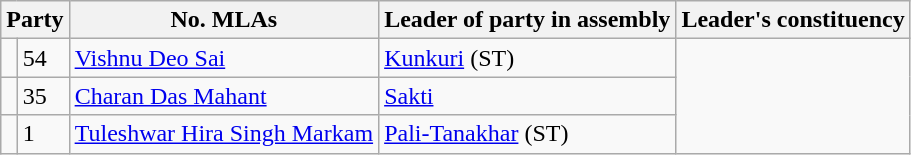<table class="wikitable">
<tr>
<th colspan="2">Party</th>
<th>No. MLAs</th>
<th>Leader of party in assembly</th>
<th>Leader's constituency</th>
</tr>
<tr>
<td></td>
<td>54</td>
<td><a href='#'>Vishnu Deo Sai</a></td>
<td><a href='#'>Kunkuri</a> (ST)</td>
</tr>
<tr>
<td></td>
<td>35</td>
<td><a href='#'>Charan Das Mahant</a></td>
<td><a href='#'>Sakti</a></td>
</tr>
<tr>
<td></td>
<td>1</td>
<td><a href='#'>Tuleshwar Hira Singh Markam</a></td>
<td><a href='#'>Pali-Tanakhar</a> (ST)</td>
</tr>
</table>
